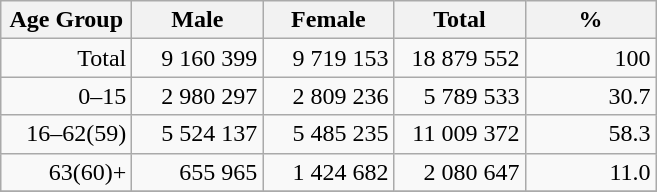<table class="wikitable">
<tr>
<th width="80pt">Age Group</th>
<th width="80pt">Male</th>
<th width="80pt">Female</th>
<th width="80pt">Total</th>
<th width="80pt">%</th>
</tr>
<tr>
<td align="right">Total</td>
<td align="right">9 160 399</td>
<td align="right">9 719 153</td>
<td align="right">18 879 552</td>
<td align="right">100</td>
</tr>
<tr>
<td align="right">0–15</td>
<td align="right">2 980 297</td>
<td align="right">2 809 236</td>
<td align="right">5 789 533</td>
<td align="right">30.7</td>
</tr>
<tr>
<td align="right">16–62(59)</td>
<td align="right">5 524 137</td>
<td align="right">5 485 235</td>
<td align="right">11 009 372</td>
<td align="right">58.3</td>
</tr>
<tr>
<td align="right">63(60)+</td>
<td align="right">655 965</td>
<td align="right">1 424 682</td>
<td align="right">2 080 647</td>
<td align="right">11.0</td>
</tr>
<tr>
</tr>
</table>
